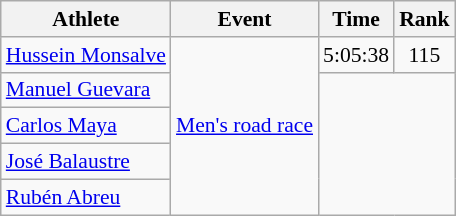<table class=wikitable style="font-size:90%">
<tr>
<th>Athlete</th>
<th>Event</th>
<th>Time</th>
<th>Rank</th>
</tr>
<tr align=center>
<td align=left><a href='#'>Hussein Monsalve</a></td>
<td align=left rowspan=5><a href='#'>Men's road race</a></td>
<td>5:05:38</td>
<td>115</td>
</tr>
<tr align=center>
<td align=left><a href='#'>Manuel Guevara</a></td>
<td rowspan=4 colspan=2></td>
</tr>
<tr align=center>
<td align=left><a href='#'>Carlos Maya</a></td>
</tr>
<tr align=center>
<td align=left><a href='#'>José Balaustre</a></td>
</tr>
<tr align=center>
<td align=left><a href='#'>Rubén Abreu</a></td>
</tr>
</table>
